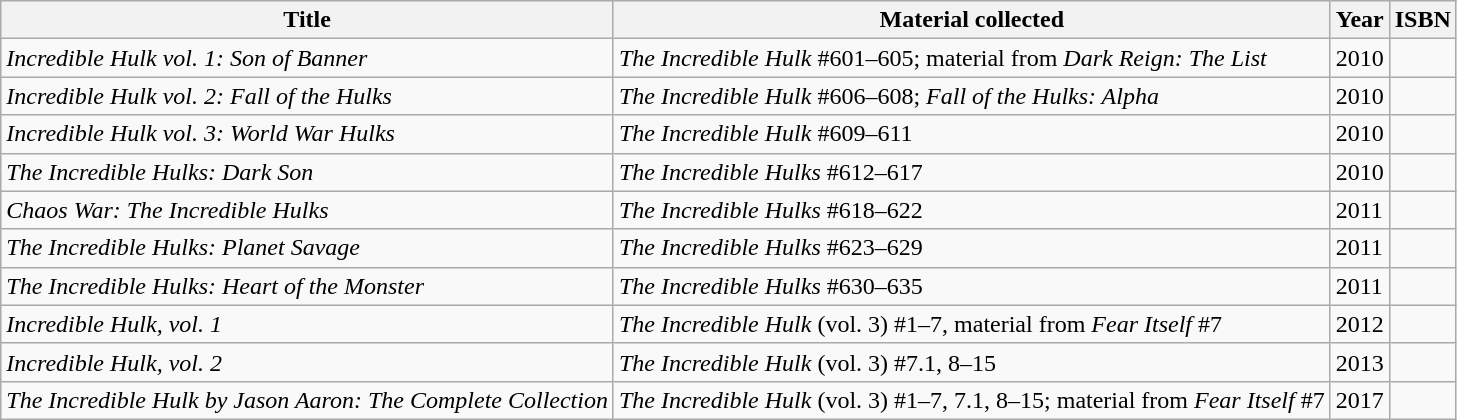<table class="wikitable sortable">
<tr>
<th>Title</th>
<th>Material collected</th>
<th>Year</th>
<th>ISBN</th>
</tr>
<tr>
<td><em>Incredible Hulk vol. 1: Son of Banner</em></td>
<td><em>The Incredible Hulk</em> #601–605; material from <em>Dark Reign: The List</em></td>
<td>2010</td>
<td></td>
</tr>
<tr>
<td><em>Incredible Hulk vol. 2: Fall of the Hulks</em></td>
<td><em>The Incredible Hulk</em> #606–608; <em>Fall of the Hulks: Alpha</em></td>
<td>2010</td>
<td></td>
</tr>
<tr>
<td><em>Incredible Hulk vol. 3: World War Hulks</em></td>
<td><em>The Incredible Hulk</em> #609–611</td>
<td>2010</td>
<td></td>
</tr>
<tr>
<td><em>The Incredible Hulks: Dark Son</em></td>
<td><em>The Incredible Hulks</em> #612–617</td>
<td>2010</td>
<td></td>
</tr>
<tr>
<td><em>Chaos War: The Incredible Hulks</em></td>
<td><em>The Incredible Hulks</em> #618–622</td>
<td>2011</td>
<td></td>
</tr>
<tr>
<td><em>The Incredible Hulks: Planet Savage</em></td>
<td><em>The Incredible Hulks</em> #623–629</td>
<td>2011</td>
<td></td>
</tr>
<tr>
<td><em>The Incredible Hulks: Heart of the Monster</em></td>
<td><em>The Incredible Hulks</em> #630–635</td>
<td>2011</td>
<td></td>
</tr>
<tr>
<td><em>Incredible Hulk, vol. 1</em></td>
<td><em>The Incredible Hulk</em> (vol. 3) #1–7, material from <em>Fear Itself</em> #7</td>
<td>2012</td>
<td></td>
</tr>
<tr>
<td><em>Incredible Hulk, vol. 2</em></td>
<td><em>The Incredible Hulk</em> (vol. 3) #7.1, 8–15</td>
<td>2013</td>
<td></td>
</tr>
<tr>
<td><em>The Incredible Hulk by Jason Aaron: The Complete Collection</em></td>
<td><em>The Incredible Hulk</em> (vol. 3) #1–7, 7.1, 8–15; material from <em>Fear Itself</em> #7</td>
<td>2017</td>
<td></td>
</tr>
</table>
